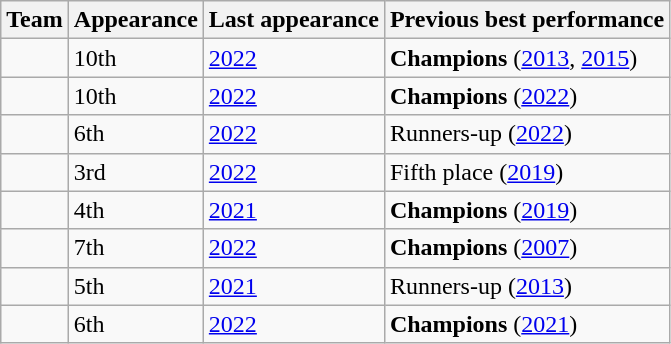<table class="wikitable sortable">
<tr>
<th>Team</th>
<th data-sort-type="number">Appearance</th>
<th data-sort-type="number">Last appearance</th>
<th>Previous best performance</th>
</tr>
<tr>
<td></td>
<td>10th</td>
<td><a href='#'>2022</a></td>
<td><strong>Champions</strong> (<a href='#'>2013</a>, <a href='#'>2015</a>)</td>
</tr>
<tr>
<td></td>
<td>10th</td>
<td><a href='#'>2022</a></td>
<td><strong>Champions</strong> (<a href='#'>2022</a>)</td>
</tr>
<tr>
<td></td>
<td>6th</td>
<td><a href='#'>2022</a></td>
<td>Runners-up (<a href='#'>2022</a>)</td>
</tr>
<tr>
<td></td>
<td>3rd</td>
<td><a href='#'>2022</a></td>
<td>Fifth place (<a href='#'>2019</a>)</td>
</tr>
<tr>
<td></td>
<td>4th</td>
<td><a href='#'>2021</a></td>
<td><strong>Champions</strong> (<a href='#'>2019</a>)</td>
</tr>
<tr>
<td></td>
<td>7th</td>
<td><a href='#'>2022</a></td>
<td><strong>Champions</strong> (<a href='#'>2007</a>)</td>
</tr>
<tr>
<td></td>
<td>5th</td>
<td><a href='#'>2021</a></td>
<td>Runners-up (<a href='#'>2013</a>)</td>
</tr>
<tr>
<td></td>
<td>6th</td>
<td><a href='#'>2022</a></td>
<td><strong>Champions</strong> (<a href='#'>2021</a>)</td>
</tr>
</table>
